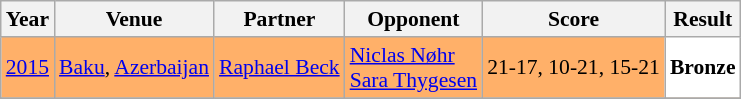<table class="sortable wikitable" style="font-size: 90%;">
<tr>
<th>Year</th>
<th>Venue</th>
<th>Partner</th>
<th>Opponent</th>
<th>Score</th>
<th>Result</th>
</tr>
<tr style="background:#FFB069">
<td align="center"><a href='#'>2015</a></td>
<td align="left"><a href='#'>Baku</a>, <a href='#'>Azerbaijan</a></td>
<td align="left"> <a href='#'>Raphael Beck</a></td>
<td align="left"> <a href='#'>Niclas Nøhr</a><br>  <a href='#'>Sara Thygesen</a></td>
<td align="center">21-17, 10-21, 15-21</td>
<td style="text-align:left; background:white"> <strong>Bronze</strong></td>
</tr>
<tr>
</tr>
</table>
